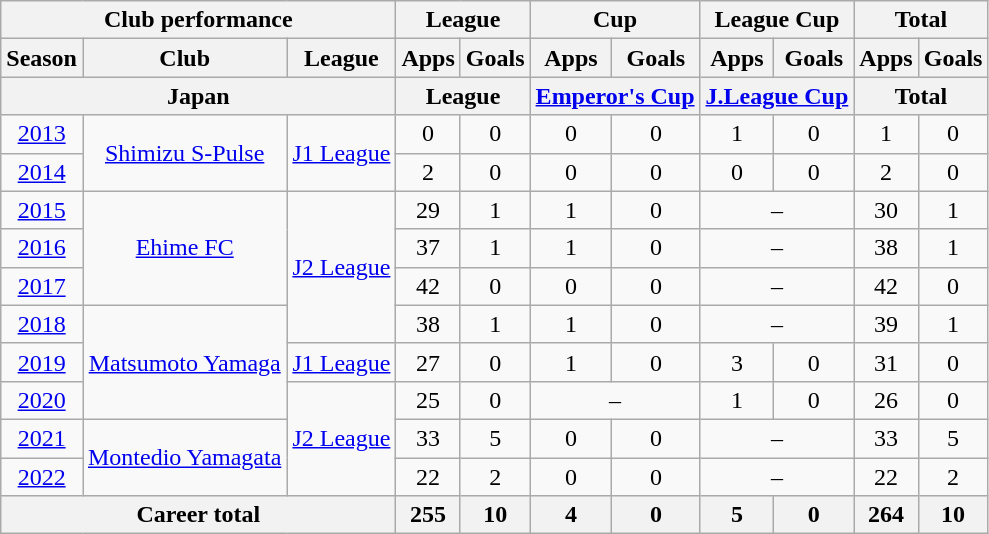<table class="wikitable" style="text-align:center">
<tr>
<th colspan=3>Club performance</th>
<th colspan=2>League</th>
<th colspan=2>Cup</th>
<th colspan=2>League Cup</th>
<th colspan=2>Total</th>
</tr>
<tr>
<th>Season</th>
<th>Club</th>
<th>League</th>
<th>Apps</th>
<th>Goals</th>
<th>Apps</th>
<th>Goals</th>
<th>Apps</th>
<th>Goals</th>
<th>Apps</th>
<th>Goals</th>
</tr>
<tr>
<th colspan=3>Japan</th>
<th colspan=2>League</th>
<th colspan=2><a href='#'>Emperor's Cup</a></th>
<th colspan=2><a href='#'>J.League Cup</a></th>
<th colspan=2>Total</th>
</tr>
<tr>
<td><a href='#'>2013</a></td>
<td rowspan="2"><a href='#'>Shimizu S-Pulse</a></td>
<td rowspan="2"><a href='#'>J1 League</a></td>
<td>0</td>
<td>0</td>
<td>0</td>
<td>0</td>
<td>1</td>
<td>0</td>
<td>1</td>
<td>0</td>
</tr>
<tr>
<td><a href='#'>2014</a></td>
<td>2</td>
<td>0</td>
<td>0</td>
<td>0</td>
<td>0</td>
<td>0</td>
<td>2</td>
<td>0</td>
</tr>
<tr>
<td><a href='#'>2015</a></td>
<td rowspan="3"><a href='#'>Ehime FC</a></td>
<td rowspan="4"><a href='#'>J2 League</a></td>
<td>29</td>
<td>1</td>
<td>1</td>
<td>0</td>
<td colspan="2">–</td>
<td>30</td>
<td>1</td>
</tr>
<tr>
<td><a href='#'>2016</a></td>
<td>37</td>
<td>1</td>
<td>1</td>
<td>0</td>
<td colspan="2">–</td>
<td>38</td>
<td>1</td>
</tr>
<tr>
<td><a href='#'>2017</a></td>
<td>42</td>
<td>0</td>
<td>0</td>
<td>0</td>
<td colspan="2">–</td>
<td>42</td>
<td>0</td>
</tr>
<tr>
<td><a href='#'>2018</a></td>
<td rowspan="3"><a href='#'>Matsumoto Yamaga</a></td>
<td>38</td>
<td>1</td>
<td>1</td>
<td>0</td>
<td colspan="2">–</td>
<td>39</td>
<td>1</td>
</tr>
<tr>
<td><a href='#'>2019</a></td>
<td><a href='#'>J1 League</a></td>
<td>27</td>
<td>0</td>
<td>1</td>
<td>0</td>
<td>3</td>
<td>0</td>
<td>31</td>
<td>0</td>
</tr>
<tr>
<td><a href='#'>2020</a></td>
<td rowspan="3"><a href='#'>J2 League</a></td>
<td>25</td>
<td>0</td>
<td colspan="2">–</td>
<td>1</td>
<td>0</td>
<td>26</td>
<td>0</td>
</tr>
<tr>
<td><a href='#'>2021</a></td>
<td rowspan="2"><a href='#'>Montedio Yamagata</a></td>
<td>33</td>
<td>5</td>
<td>0</td>
<td>0</td>
<td colspan="2">–</td>
<td>33</td>
<td>5</td>
</tr>
<tr>
<td><a href='#'>2022</a></td>
<td>22</td>
<td>2</td>
<td>0</td>
<td>0</td>
<td colspan="2">–</td>
<td>22</td>
<td>2</td>
</tr>
<tr>
<th colspan="3">Career total</th>
<th>255</th>
<th>10</th>
<th>4</th>
<th>0</th>
<th>5</th>
<th>0</th>
<th>264</th>
<th>10</th>
</tr>
</table>
